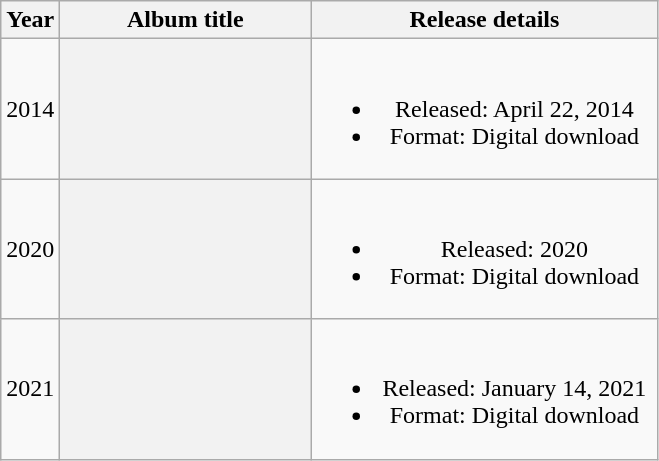<table class="wikitable plainrowheaders" style="text-align:center;">
<tr>
<th>Year</th>
<th scope="col" rowspan="1" style="width:10em;">Album title</th>
<th scope="col" rowspan="1" style="width:14em;">Release details</th>
</tr>
<tr>
<td>2014</td>
<th></th>
<td><br><ul><li>Released: April 22, 2014</li><li>Format: Digital download</li></ul></td>
</tr>
<tr>
<td>2020</td>
<th></th>
<td><br><ul><li>Released: 2020</li><li>Format: Digital download</li></ul></td>
</tr>
<tr>
<td>2021</td>
<th></th>
<td><br><ul><li>Released: January 14, 2021</li><li>Format: Digital download</li></ul></td>
</tr>
</table>
